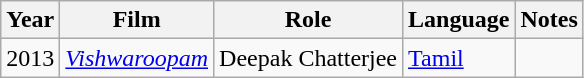<table class="wikitable">
<tr>
<th>Year</th>
<th>Film</th>
<th>Role</th>
<th>Language</th>
<th>Notes</th>
</tr>
<tr>
<td>2013</td>
<td><em><a href='#'>Vishwaroopam</a></em></td>
<td>Deepak Chatterjee<br></td>
<td><a href='#'>Tamil</a></td>
<td></td>
</tr>
</table>
